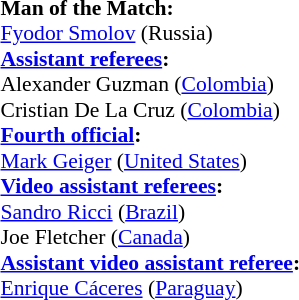<table style="width:100%; font-size:90%;">
<tr>
<td><br><strong>Man of the Match:</strong>
<br><a href='#'>Fyodor Smolov</a> (Russia)<br><strong><a href='#'>Assistant referees</a>:</strong>
<br>Alexander Guzman (<a href='#'>Colombia</a>)
<br>Cristian De La Cruz (<a href='#'>Colombia</a>)
<br><strong><a href='#'>Fourth official</a>:</strong>
<br><a href='#'>Mark Geiger</a> (<a href='#'>United States</a>)
<br><strong><a href='#'>Video assistant referees</a>:</strong>
<br><a href='#'>Sandro Ricci</a> (<a href='#'>Brazil</a>)
<br>Joe Fletcher (<a href='#'>Canada</a>)
<br><strong><a href='#'>Assistant video assistant referee</a>:</strong>
<br><a href='#'>Enrique Cáceres</a> (<a href='#'>Paraguay</a>)</td>
</tr>
</table>
